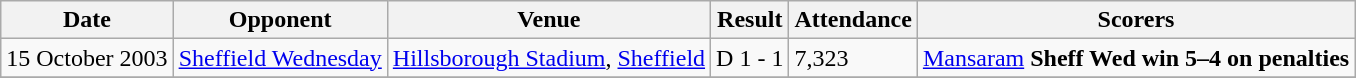<table class="wikitable">
<tr>
<th>Date</th>
<th>Opponent</th>
<th>Venue</th>
<th>Result</th>
<th>Attendance</th>
<th>Scorers</th>
</tr>
<tr>
<td>15 October 2003</td>
<td><a href='#'>Sheffield Wednesday</a><br></td>
<td><a href='#'>Hillsborough Stadium</a>, <a href='#'>Sheffield</a></td>
<td>D 1 - 1</td>
<td>7,323</td>
<td><a href='#'>Mansaram</a> <strong>Sheff Wed win 5–4 on penalties</strong></td>
</tr>
<tr>
</tr>
</table>
